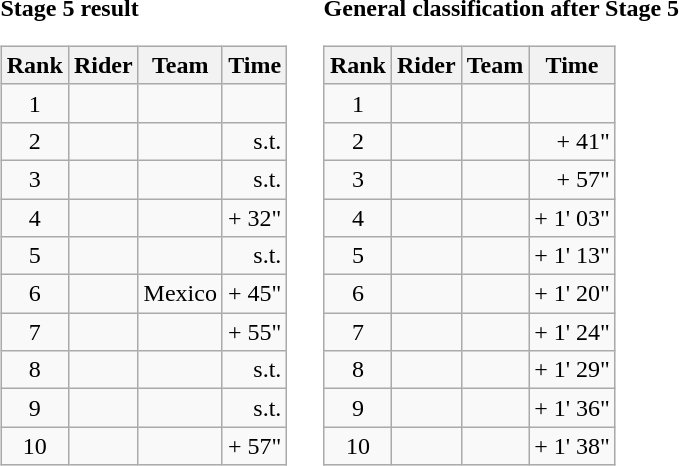<table>
<tr>
<td><strong>Stage 5 result</strong><br><table class="wikitable">
<tr>
<th scope="col">Rank</th>
<th scope="col">Rider</th>
<th scope="col">Team</th>
<th scope="col">Time</th>
</tr>
<tr>
<td style="text-align:center;">1</td>
<td></td>
<td></td>
<td style="text-align:right;"></td>
</tr>
<tr>
<td style="text-align:center;">2</td>
<td></td>
<td></td>
<td style="text-align:right;">s.t.</td>
</tr>
<tr>
<td style="text-align:center;">3</td>
<td></td>
<td></td>
<td style="text-align:right;">s.t.</td>
</tr>
<tr>
<td style="text-align:center;">4</td>
<td></td>
<td></td>
<td style="text-align:right;">+ 32"</td>
</tr>
<tr>
<td style="text-align:center;">5</td>
<td></td>
<td></td>
<td style="text-align:right;">s.t.</td>
</tr>
<tr>
<td style="text-align:center;">6</td>
<td></td>
<td>Mexico</td>
<td style="text-align:right;">+ 45"</td>
</tr>
<tr>
<td style="text-align:center;">7</td>
<td></td>
<td></td>
<td style="text-align:right;">+ 55"</td>
</tr>
<tr>
<td style="text-align:center;">8</td>
<td></td>
<td></td>
<td style="text-align:right;">s.t.</td>
</tr>
<tr>
<td style="text-align:center;">9</td>
<td></td>
<td></td>
<td style="text-align:right;">s.t.</td>
</tr>
<tr>
<td style="text-align:center;">10</td>
<td></td>
<td></td>
<td style="text-align:right;">+ 57"</td>
</tr>
</table>
</td>
<td></td>
<td><strong>General classification after Stage 5</strong><br><table class="wikitable">
<tr>
<th scope="col">Rank</th>
<th scope="col">Rider</th>
<th scope="col">Team</th>
<th scope="col">Time</th>
</tr>
<tr>
<td style="text-align:center;">1</td>
<td> </td>
<td></td>
<td style="text-align:right;"></td>
</tr>
<tr>
<td style="text-align:center;">2</td>
<td></td>
<td></td>
<td style="text-align:right;">+ 41"</td>
</tr>
<tr>
<td style="text-align:center;">3</td>
<td></td>
<td></td>
<td style="text-align:right;">+ 57"</td>
</tr>
<tr>
<td style="text-align:center;">4</td>
<td></td>
<td></td>
<td style="text-align:right;">+ 1' 03"</td>
</tr>
<tr>
<td style="text-align:center;">5</td>
<td></td>
<td></td>
<td style="text-align:right;">+ 1' 13"</td>
</tr>
<tr>
<td style="text-align:center;">6</td>
<td></td>
<td></td>
<td style="text-align:right;">+ 1' 20"</td>
</tr>
<tr>
<td style="text-align:center;">7</td>
<td></td>
<td></td>
<td style="text-align:right;">+ 1' 24"</td>
</tr>
<tr>
<td style="text-align:center;">8</td>
<td></td>
<td></td>
<td style="text-align:right;">+ 1' 29"</td>
</tr>
<tr>
<td style="text-align:center;">9</td>
<td></td>
<td></td>
<td style="text-align:right;">+ 1' 36"</td>
</tr>
<tr>
<td style="text-align:center;">10</td>
<td></td>
<td></td>
<td style="text-align:right;">+ 1' 38"</td>
</tr>
</table>
</td>
</tr>
</table>
